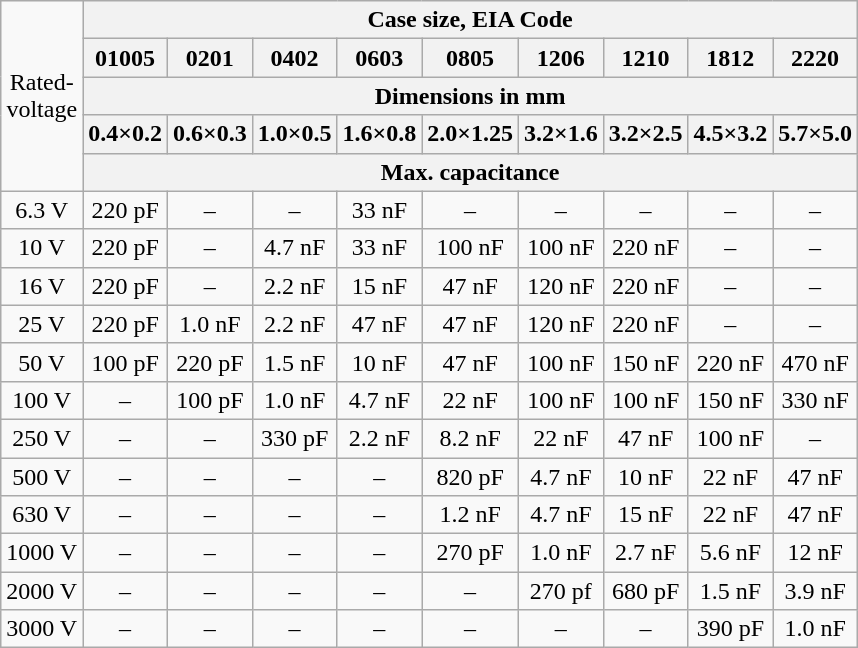<table class="wikitable" style="text-align:center">
<tr class="hintergrundfarbe6" style="text-align:center">
<td rowspan="5">Rated-<br>voltage</td>
<th colspan="9">Case size, EIA Code</th>
</tr>
<tr>
<th>01005</th>
<th>0201</th>
<th>0402</th>
<th>0603</th>
<th>0805</th>
<th>1206</th>
<th>1210</th>
<th>1812</th>
<th>2220</th>
</tr>
<tr>
<th colspan="9">Dimensions in mm</th>
</tr>
<tr>
<th>0.4×0.2</th>
<th>0.6×0.3</th>
<th>1.0×0.5</th>
<th>1.6×0.8</th>
<th>2.0×1.25</th>
<th>3.2×1.6</th>
<th>3.2×2.5</th>
<th>4.5×3.2</th>
<th>5.7×5.0</th>
</tr>
<tr class="hintergrundfarbe5">
<th colspan="9">Max. capacitance</th>
</tr>
<tr>
<td>6.3 V</td>
<td>220 pF</td>
<td>–</td>
<td>–</td>
<td>33 nF</td>
<td>–</td>
<td>–</td>
<td>–</td>
<td>–</td>
<td>–</td>
</tr>
<tr>
<td>10 V</td>
<td>220 pF</td>
<td>–</td>
<td>4.7 nF</td>
<td>33 nF</td>
<td>100 nF</td>
<td>100 nF</td>
<td>220 nF</td>
<td>–</td>
<td>–</td>
</tr>
<tr>
<td>16 V</td>
<td>220 pF</td>
<td>–</td>
<td>2.2 nF</td>
<td>15 nF</td>
<td>47 nF</td>
<td>120 nF</td>
<td>220 nF</td>
<td>–</td>
<td>–</td>
</tr>
<tr>
<td>25 V</td>
<td>220 pF</td>
<td>1.0 nF</td>
<td>2.2 nF</td>
<td>47 nF</td>
<td>47 nF</td>
<td>120 nF</td>
<td>220 nF</td>
<td>–</td>
<td>–</td>
</tr>
<tr>
<td>50 V</td>
<td>100 pF</td>
<td>220 pF</td>
<td>1.5 nF</td>
<td>10 nF</td>
<td>47 nF</td>
<td>100 nF</td>
<td>150 nF</td>
<td>220 nF</td>
<td>470 nF</td>
</tr>
<tr>
<td>100 V</td>
<td>–</td>
<td>100 pF</td>
<td>1.0 nF</td>
<td>4.7 nF</td>
<td>22 nF</td>
<td>100 nF</td>
<td>100 nF</td>
<td>150 nF</td>
<td>330 nF</td>
</tr>
<tr>
<td>250 V</td>
<td>–</td>
<td>–</td>
<td>330 pF</td>
<td>2.2 nF</td>
<td>8.2 nF</td>
<td>22 nF</td>
<td>47 nF</td>
<td>100 nF</td>
<td>–</td>
</tr>
<tr>
<td>500 V</td>
<td>–</td>
<td>–</td>
<td>–</td>
<td>–</td>
<td>820 pF</td>
<td>4.7 nF</td>
<td>10 nF</td>
<td>22 nF</td>
<td>47 nF</td>
</tr>
<tr>
<td>630 V</td>
<td>–</td>
<td>–</td>
<td>–</td>
<td>–</td>
<td>1.2 nF</td>
<td>4.7 nF</td>
<td>15 nF</td>
<td>22 nF</td>
<td>47 nF</td>
</tr>
<tr>
<td>1000 V</td>
<td>–</td>
<td>–</td>
<td>–</td>
<td>–</td>
<td>270 pF</td>
<td>1.0 nF</td>
<td>2.7 nF</td>
<td>5.6 nF</td>
<td>12 nF</td>
</tr>
<tr>
<td>2000 V</td>
<td>–</td>
<td>–</td>
<td>–</td>
<td>–</td>
<td>–</td>
<td>270 pf</td>
<td>680 pF</td>
<td>1.5 nF</td>
<td>3.9 nF</td>
</tr>
<tr>
<td>3000 V</td>
<td>–</td>
<td>–</td>
<td>–</td>
<td>–</td>
<td>–</td>
<td>–</td>
<td>–</td>
<td>390 pF</td>
<td>1.0 nF</td>
</tr>
</table>
